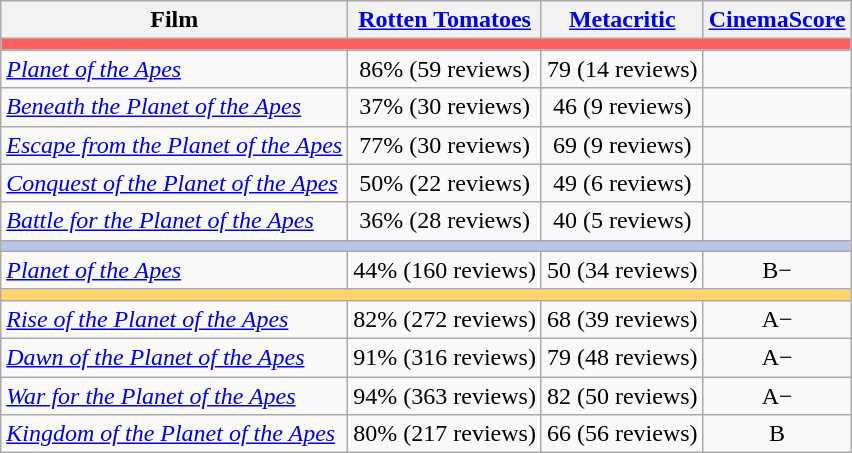<table class="wikitable sortable" border="1" style="text-align: center;">
<tr>
<th class=unsortable>Film</th>
<th><a href='#'>Rotten Tomatoes</a></th>
<th><a href='#'>Metacritic</a></th>
<th class=unsortable><a href='#'>CinemaScore</a></th>
</tr>
<tr>
<td colspan="4" style="background:#FF5F61;"></td>
</tr>
<tr>
<td style="text-align:left;"><em><a href='#'>Planet of the Apes</a></em></td>
<td>86% (59 reviews)</td>
<td>79 (14 reviews)</td>
<td></td>
</tr>
<tr>
<td style="text-align:left;"><em><a href='#'>Beneath the Planet of the Apes</a></em></td>
<td>37% (30 reviews)</td>
<td>46 (9 reviews)</td>
<td></td>
</tr>
<tr>
<td style="text-align:left;"><em><a href='#'>Escape from the Planet of the Apes</a></em></td>
<td>77% (30 reviews)</td>
<td>69 (9 reviews)</td>
<td></td>
</tr>
<tr>
<td style="text-align:left;"><em><a href='#'>Conquest of the Planet of the Apes</a></em></td>
<td>50% (22 reviews)</td>
<td>49 (6 reviews)</td>
<td></td>
</tr>
<tr>
<td style="text-align:left;"><em><a href='#'>Battle for the Planet of the Apes</a></em></td>
<td>36% (28 reviews)</td>
<td>40 (5 reviews)</td>
<td></td>
</tr>
<tr>
<td colspan="4" style="background:#BBC3E9;"></td>
</tr>
<tr>
<td style="text-align:left;"><em><a href='#'>Planet of the Apes</a></em></td>
<td>44% (160 reviews)</td>
<td>50 (34 reviews)</td>
<td>B−</td>
</tr>
<tr>
<td colspan="4" style="background:#FFD46E;"></td>
</tr>
<tr>
<td style="text-align:left;"><em><a href='#'>Rise of the Planet of the Apes</a></em></td>
<td>82% (272 reviews)</td>
<td>68 (39 reviews)</td>
<td>A−</td>
</tr>
<tr>
<td style="text-align:left;"><em><a href='#'>Dawn of the Planet of the Apes</a></em></td>
<td>91% (316 reviews)</td>
<td>79 (48 reviews)</td>
<td>A−</td>
</tr>
<tr>
<td style="text-align:left;"><em><a href='#'>War for the Planet of the Apes</a></em></td>
<td>94% (363 reviews)</td>
<td>82 (50 reviews)</td>
<td>A−</td>
</tr>
<tr>
<td style="text-align:left;"><em><a href='#'>Kingdom of the Planet of the Apes</a></em></td>
<td>80% (217 reviews)</td>
<td>66 (56 reviews)</td>
<td>B</td>
</tr>
</table>
